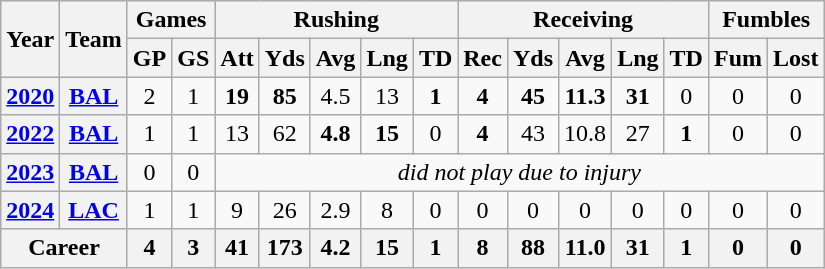<table class="wikitable" style="text-align:center;">
<tr>
<th rowspan="2">Year</th>
<th rowspan="2">Team</th>
<th colspan="2">Games</th>
<th colspan="5">Rushing</th>
<th colspan="5">Receiving</th>
<th colspan="2">Fumbles</th>
</tr>
<tr>
<th>GP</th>
<th>GS</th>
<th>Att</th>
<th>Yds</th>
<th>Avg</th>
<th>Lng</th>
<th>TD</th>
<th>Rec</th>
<th>Yds</th>
<th>Avg</th>
<th>Lng</th>
<th>TD</th>
<th>Fum</th>
<th>Lost</th>
</tr>
<tr>
<th><a href='#'>2020</a></th>
<th><a href='#'>BAL</a></th>
<td>2</td>
<td>1</td>
<td><strong>19</strong></td>
<td><strong>85</strong></td>
<td>4.5</td>
<td>13</td>
<td><strong>1</strong></td>
<td><strong>4</strong></td>
<td><strong>45</strong></td>
<td><strong>11.3</strong></td>
<td><strong>31</strong></td>
<td>0</td>
<td>0</td>
<td>0</td>
</tr>
<tr>
<th><a href='#'>2022</a></th>
<th><a href='#'>BAL</a></th>
<td>1</td>
<td>1</td>
<td>13</td>
<td>62</td>
<td><strong>4.8</strong></td>
<td><strong>15</strong></td>
<td>0</td>
<td><strong>4</strong></td>
<td>43</td>
<td>10.8</td>
<td>27</td>
<td><strong>1</strong></td>
<td>0</td>
<td>0</td>
</tr>
<tr>
<th><a href='#'>2023</a></th>
<th><a href='#'>BAL</a></th>
<td>0</td>
<td>0</td>
<td colspan="12"><em>did not play due to injury</em></td>
</tr>
<tr>
<th><a href='#'>2024</a></th>
<th><a href='#'>LAC</a></th>
<td>1</td>
<td>1</td>
<td>9</td>
<td>26</td>
<td>2.9</td>
<td>8</td>
<td>0</td>
<td>0</td>
<td>0</td>
<td>0</td>
<td>0</td>
<td>0</td>
<td>0</td>
<td>0</td>
</tr>
<tr>
<th colspan="2">Career</th>
<th>4</th>
<th>3</th>
<th>41</th>
<th>173</th>
<th>4.2</th>
<th>15</th>
<th>1</th>
<th>8</th>
<th>88</th>
<th>11.0</th>
<th>31</th>
<th>1</th>
<th>0</th>
<th>0</th>
</tr>
</table>
